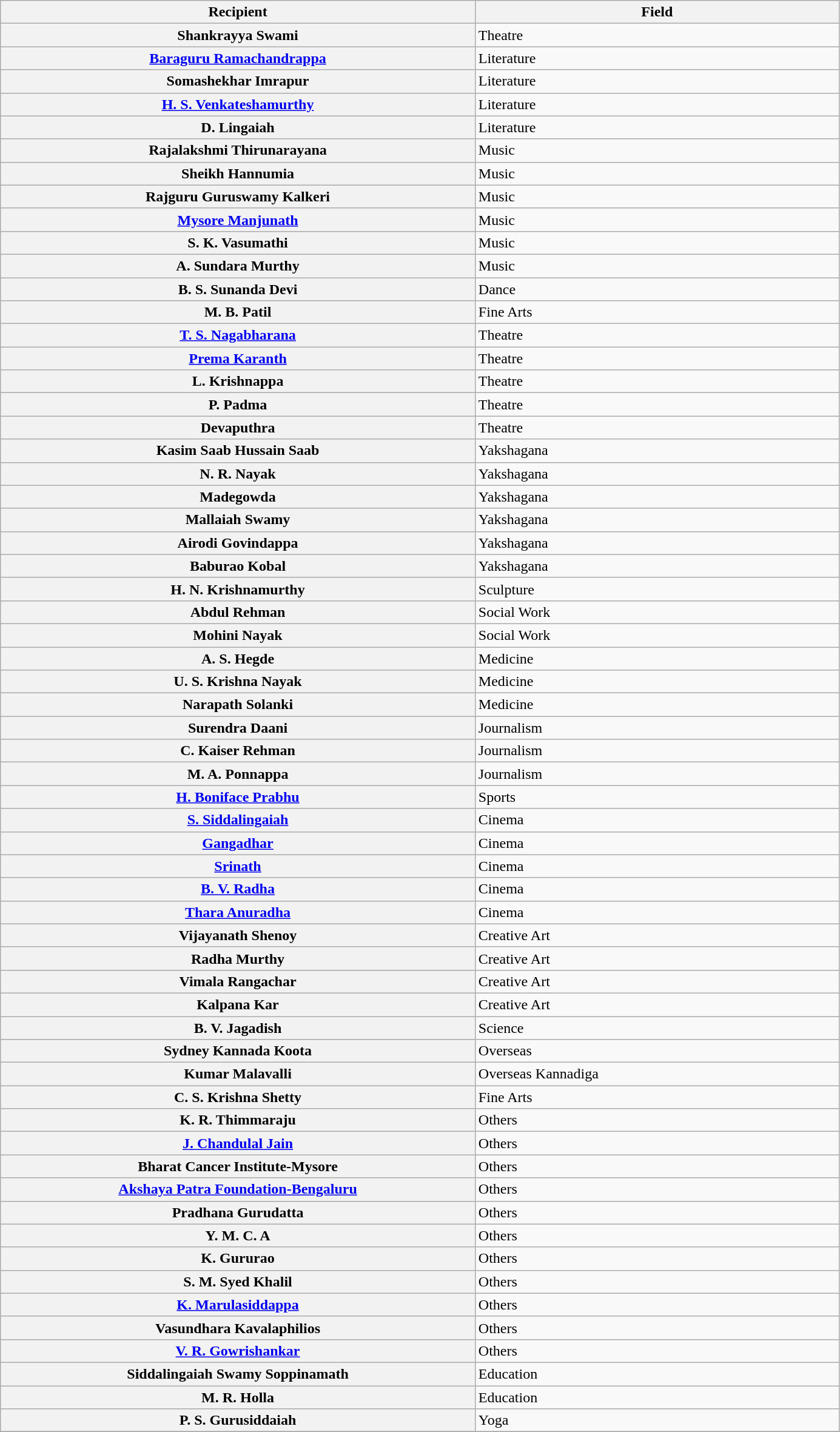<table class="wikitable plainrowheaders sortable" style="width:73%">
<tr>
<th scope="col" style="width:30%">Recipient</th>
<th scope="col" style="width:23%">Field</th>
</tr>
<tr>
<th scope="row">Shankrayya Swami</th>
<td>Theatre</td>
</tr>
<tr>
<th scope="row"><a href='#'>Baraguru Ramachandrappa</a></th>
<td>Literature</td>
</tr>
<tr>
<th scope="row">Somashekhar Imrapur</th>
<td>Literature</td>
</tr>
<tr>
<th scope="row"><a href='#'>H. S. Venkateshamurthy</a></th>
<td>Literature</td>
</tr>
<tr>
<th scope="row">D. Lingaiah</th>
<td>Literature</td>
</tr>
<tr>
<th scope="row">Rajalakshmi Thirunarayana</th>
<td>Music</td>
</tr>
<tr>
<th scope="row">Sheikh Hannumia</th>
<td>Music</td>
</tr>
<tr>
<th scope="row">Rajguru Guruswamy Kalkeri</th>
<td>Music</td>
</tr>
<tr>
<th scope="row"><a href='#'>Mysore Manjunath</a></th>
<td>Music</td>
</tr>
<tr>
<th scope="row">S. K. Vasumathi</th>
<td>Music</td>
</tr>
<tr>
<th scope="row">A. Sundara Murthy</th>
<td>Music</td>
</tr>
<tr>
<th scope="row">B. S. Sunanda Devi</th>
<td>Dance</td>
</tr>
<tr>
<th scope="row">M. B. Patil</th>
<td>Fine Arts</td>
</tr>
<tr>
<th scope="row"><a href='#'>T. S. Nagabharana</a></th>
<td>Theatre</td>
</tr>
<tr>
<th scope="row"><a href='#'>Prema Karanth</a></th>
<td>Theatre</td>
</tr>
<tr>
<th scope="row">L. Krishnappa</th>
<td>Theatre</td>
</tr>
<tr>
<th scope="row">P. Padma</th>
<td>Theatre</td>
</tr>
<tr>
<th scope="row">Devaputhra</th>
<td>Theatre</td>
</tr>
<tr>
<th scope="row">Kasim Saab Hussain Saab</th>
<td>Yakshagana</td>
</tr>
<tr>
<th scope="row">N. R. Nayak</th>
<td>Yakshagana</td>
</tr>
<tr>
<th scope="row">Madegowda</th>
<td>Yakshagana</td>
</tr>
<tr>
<th scope="row">Mallaiah Swamy</th>
<td>Yakshagana</td>
</tr>
<tr>
<th scope="row">Airodi Govindappa</th>
<td>Yakshagana</td>
</tr>
<tr>
<th scope="row">Baburao Kobal</th>
<td>Yakshagana</td>
</tr>
<tr>
<th scope="row">H. N. Krishnamurthy</th>
<td>Sculpture</td>
</tr>
<tr>
<th scope="row">Abdul Rehman</th>
<td>Social Work</td>
</tr>
<tr>
<th scope="row">Mohini Nayak</th>
<td>Social Work</td>
</tr>
<tr>
<th scope="row">A. S. Hegde</th>
<td>Medicine</td>
</tr>
<tr>
<th scope="row">U. S. Krishna Nayak</th>
<td>Medicine</td>
</tr>
<tr>
<th scope="row">Narapath Solanki</th>
<td>Medicine</td>
</tr>
<tr>
<th scope="row">Surendra Daani</th>
<td>Journalism</td>
</tr>
<tr>
<th scope="row">C. Kaiser Rehman</th>
<td>Journalism</td>
</tr>
<tr>
<th scope="row">M. A. Ponnappa</th>
<td>Journalism</td>
</tr>
<tr>
<th scope="row"><a href='#'>H. Boniface Prabhu</a></th>
<td>Sports</td>
</tr>
<tr>
<th scope="row"><a href='#'>S. Siddalingaiah</a></th>
<td>Cinema</td>
</tr>
<tr>
<th scope="row"><a href='#'>Gangadhar</a></th>
<td>Cinema</td>
</tr>
<tr>
<th scope="row"><a href='#'>Srinath</a></th>
<td>Cinema</td>
</tr>
<tr>
<th scope="row"><a href='#'>B. V. Radha</a></th>
<td>Cinema</td>
</tr>
<tr>
<th scope="row"><a href='#'>Thara Anuradha</a></th>
<td>Cinema</td>
</tr>
<tr>
<th scope="row">Vijayanath Shenoy</th>
<td>Creative Art</td>
</tr>
<tr>
<th scope="row">Radha Murthy</th>
<td>Creative Art</td>
</tr>
<tr>
<th scope="row">Vimala Rangachar</th>
<td>Creative Art</td>
</tr>
<tr>
<th scope="row">Kalpana Kar</th>
<td>Creative Art</td>
</tr>
<tr>
<th scope="row">B. V. Jagadish</th>
<td>Science</td>
</tr>
<tr>
<th scope="row">Sydney Kannada Koota</th>
<td>Overseas</td>
</tr>
<tr>
<th scope="row">Kumar Malavalli</th>
<td>Overseas Kannadiga</td>
</tr>
<tr>
<th scope="row">C. S. Krishna Shetty</th>
<td>Fine Arts</td>
</tr>
<tr>
<th scope="row">K. R. Thimmaraju</th>
<td>Others</td>
</tr>
<tr>
<th scope="row"><a href='#'>J. Chandulal Jain</a></th>
<td>Others</td>
</tr>
<tr>
<th scope="row">Bharat Cancer Institute-Mysore</th>
<td>Others</td>
</tr>
<tr>
<th scope="row"><a href='#'>Akshaya Patra Foundation-Bengaluru</a></th>
<td>Others</td>
</tr>
<tr>
<th scope="row">Pradhana Gurudatta</th>
<td>Others</td>
</tr>
<tr>
<th scope="row">Y. M. C. A</th>
<td>Others</td>
</tr>
<tr>
<th scope="row">K. Gururao</th>
<td>Others</td>
</tr>
<tr>
<th scope="row">S. M. Syed Khalil</th>
<td>Others</td>
</tr>
<tr>
<th scope="row"><a href='#'>K. Marulasiddappa</a></th>
<td>Others</td>
</tr>
<tr>
<th scope="row">Vasundhara Kavalaphilios</th>
<td>Others</td>
</tr>
<tr>
<th scope="row"><a href='#'>V. R. Gowrishankar</a></th>
<td>Others</td>
</tr>
<tr>
<th scope="row">Siddalingaiah Swamy Soppinamath</th>
<td>Education</td>
</tr>
<tr>
<th scope="row">M. R. Holla</th>
<td>Education</td>
</tr>
<tr>
<th scope="row">P. S. Gurusiddaiah</th>
<td>Yoga</td>
</tr>
<tr>
</tr>
</table>
